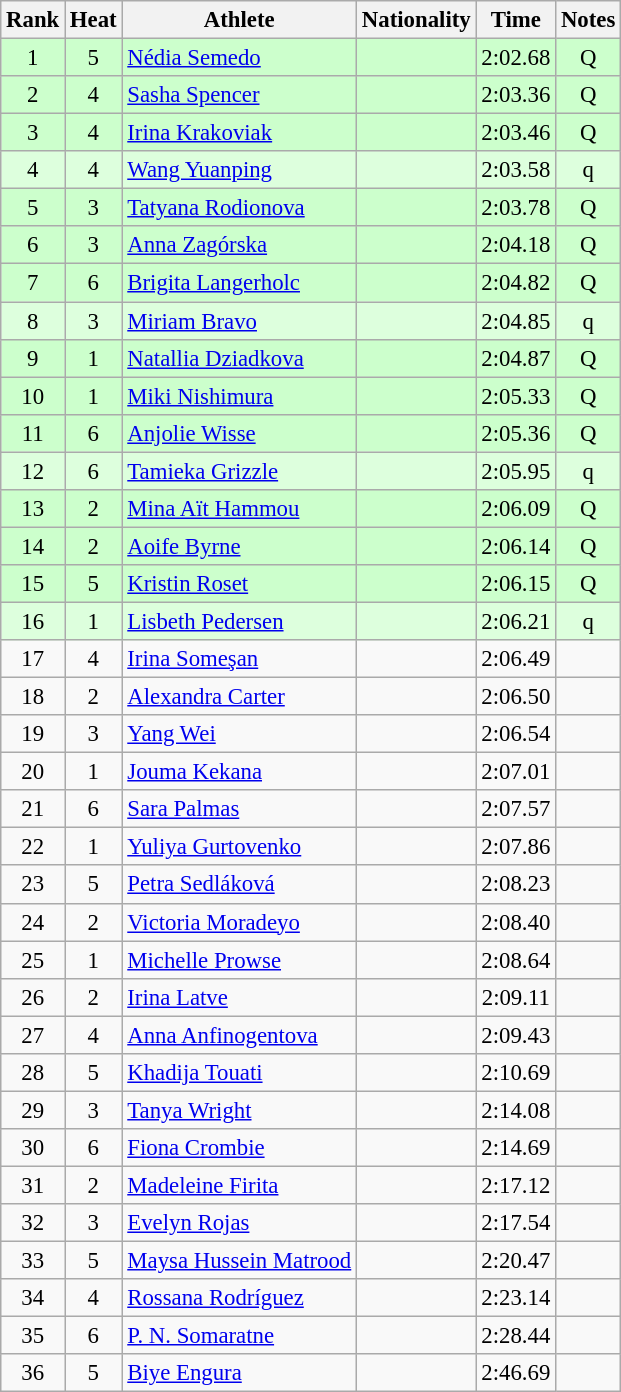<table class="wikitable sortable" style="text-align:center;font-size:95%">
<tr>
<th>Rank</th>
<th>Heat</th>
<th>Athlete</th>
<th>Nationality</th>
<th>Time</th>
<th>Notes</th>
</tr>
<tr bgcolor=ccffcc>
<td>1</td>
<td>5</td>
<td align="left"><a href='#'>Nédia Semedo</a></td>
<td align=left></td>
<td>2:02.68</td>
<td>Q</td>
</tr>
<tr bgcolor=ccffcc>
<td>2</td>
<td>4</td>
<td align="left"><a href='#'>Sasha Spencer</a></td>
<td align=left></td>
<td>2:03.36</td>
<td>Q</td>
</tr>
<tr bgcolor=ccffcc>
<td>3</td>
<td>4</td>
<td align="left"><a href='#'>Irina Krakoviak</a></td>
<td align=left></td>
<td>2:03.46</td>
<td>Q</td>
</tr>
<tr bgcolor=ddffdd>
<td>4</td>
<td>4</td>
<td align="left"><a href='#'>Wang Yuanping</a></td>
<td align=left></td>
<td>2:03.58</td>
<td>q</td>
</tr>
<tr bgcolor=ccffcc>
<td>5</td>
<td>3</td>
<td align="left"><a href='#'>Tatyana Rodionova</a></td>
<td align=left></td>
<td>2:03.78</td>
<td>Q</td>
</tr>
<tr bgcolor=ccffcc>
<td>6</td>
<td>3</td>
<td align="left"><a href='#'>Anna Zagórska</a></td>
<td align=left></td>
<td>2:04.18</td>
<td>Q</td>
</tr>
<tr bgcolor=ccffcc>
<td>7</td>
<td>6</td>
<td align="left"><a href='#'>Brigita Langerholc</a></td>
<td align=left></td>
<td>2:04.82</td>
<td>Q</td>
</tr>
<tr bgcolor=ddffdd>
<td>8</td>
<td>3</td>
<td align="left"><a href='#'>Miriam Bravo</a></td>
<td align=left></td>
<td>2:04.85</td>
<td>q</td>
</tr>
<tr bgcolor=ccffcc>
<td>9</td>
<td>1</td>
<td align="left"><a href='#'>Natallia Dziadkova</a></td>
<td align=left></td>
<td>2:04.87</td>
<td>Q</td>
</tr>
<tr bgcolor=ccffcc>
<td>10</td>
<td>1</td>
<td align="left"><a href='#'>Miki Nishimura</a></td>
<td align=left></td>
<td>2:05.33</td>
<td>Q</td>
</tr>
<tr bgcolor=ccffcc>
<td>11</td>
<td>6</td>
<td align="left"><a href='#'>Anjolie Wisse</a></td>
<td align=left></td>
<td>2:05.36</td>
<td>Q</td>
</tr>
<tr bgcolor=ddffdd>
<td>12</td>
<td>6</td>
<td align="left"><a href='#'>Tamieka Grizzle</a></td>
<td align=left></td>
<td>2:05.95</td>
<td>q</td>
</tr>
<tr bgcolor=ccffcc>
<td>13</td>
<td>2</td>
<td align="left"><a href='#'>Mina Aït Hammou</a></td>
<td align=left></td>
<td>2:06.09</td>
<td>Q</td>
</tr>
<tr bgcolor=ccffcc>
<td>14</td>
<td>2</td>
<td align="left"><a href='#'>Aoife Byrne</a></td>
<td align=left></td>
<td>2:06.14</td>
<td>Q</td>
</tr>
<tr bgcolor=ccffcc>
<td>15</td>
<td>5</td>
<td align="left"><a href='#'>Kristin Roset</a></td>
<td align=left></td>
<td>2:06.15</td>
<td>Q</td>
</tr>
<tr bgcolor=ddffdd>
<td>16</td>
<td>1</td>
<td align="left"><a href='#'>Lisbeth Pedersen</a></td>
<td align=left></td>
<td>2:06.21</td>
<td>q</td>
</tr>
<tr>
<td>17</td>
<td>4</td>
<td align="left"><a href='#'>Irina Someşan</a></td>
<td align=left></td>
<td>2:06.49</td>
<td></td>
</tr>
<tr>
<td>18</td>
<td>2</td>
<td align="left"><a href='#'>Alexandra Carter</a></td>
<td align=left></td>
<td>2:06.50</td>
<td></td>
</tr>
<tr>
<td>19</td>
<td>3</td>
<td align="left"><a href='#'>Yang Wei</a></td>
<td align=left></td>
<td>2:06.54</td>
<td></td>
</tr>
<tr>
<td>20</td>
<td>1</td>
<td align="left"><a href='#'>Jouma Kekana</a></td>
<td align=left></td>
<td>2:07.01</td>
<td></td>
</tr>
<tr>
<td>21</td>
<td>6</td>
<td align="left"><a href='#'>Sara Palmas</a></td>
<td align=left></td>
<td>2:07.57</td>
<td></td>
</tr>
<tr>
<td>22</td>
<td>1</td>
<td align="left"><a href='#'>Yuliya Gurtovenko</a></td>
<td align=left></td>
<td>2:07.86</td>
<td></td>
</tr>
<tr>
<td>23</td>
<td>5</td>
<td align="left"><a href='#'>Petra Sedláková</a></td>
<td align=left></td>
<td>2:08.23</td>
<td></td>
</tr>
<tr>
<td>24</td>
<td>2</td>
<td align="left"><a href='#'>Victoria Moradeyo</a></td>
<td align=left></td>
<td>2:08.40</td>
<td></td>
</tr>
<tr>
<td>25</td>
<td>1</td>
<td align="left"><a href='#'>Michelle Prowse</a></td>
<td align=left></td>
<td>2:08.64</td>
<td></td>
</tr>
<tr>
<td>26</td>
<td>2</td>
<td align="left"><a href='#'>Irina Latve</a></td>
<td align=left></td>
<td>2:09.11</td>
<td></td>
</tr>
<tr>
<td>27</td>
<td>4</td>
<td align="left"><a href='#'>Anna Anfinogentova</a></td>
<td align=left></td>
<td>2:09.43</td>
<td></td>
</tr>
<tr>
<td>28</td>
<td>5</td>
<td align="left"><a href='#'>Khadija Touati</a></td>
<td align=left></td>
<td>2:10.69</td>
<td></td>
</tr>
<tr>
<td>29</td>
<td>3</td>
<td align="left"><a href='#'>Tanya Wright</a></td>
<td align=left></td>
<td>2:14.08</td>
<td></td>
</tr>
<tr>
<td>30</td>
<td>6</td>
<td align="left"><a href='#'>Fiona Crombie</a></td>
<td align=left></td>
<td>2:14.69</td>
<td></td>
</tr>
<tr>
<td>31</td>
<td>2</td>
<td align="left"><a href='#'>Madeleine Firita</a></td>
<td align=left></td>
<td>2:17.12</td>
<td></td>
</tr>
<tr>
<td>32</td>
<td>3</td>
<td align="left"><a href='#'>Evelyn Rojas</a></td>
<td align=left></td>
<td>2:17.54</td>
<td></td>
</tr>
<tr>
<td>33</td>
<td>5</td>
<td align="left"><a href='#'>Maysa Hussein Matrood</a></td>
<td align=left></td>
<td>2:20.47</td>
<td></td>
</tr>
<tr>
<td>34</td>
<td>4</td>
<td align="left"><a href='#'>Rossana Rodríguez</a></td>
<td align=left></td>
<td>2:23.14</td>
<td></td>
</tr>
<tr>
<td>35</td>
<td>6</td>
<td align="left"><a href='#'>P. N. Somaratne</a></td>
<td align=left></td>
<td>2:28.44</td>
<td></td>
</tr>
<tr>
<td>36</td>
<td>5</td>
<td align="left"><a href='#'>Biye Engura</a></td>
<td align=left></td>
<td>2:46.69</td>
<td></td>
</tr>
</table>
